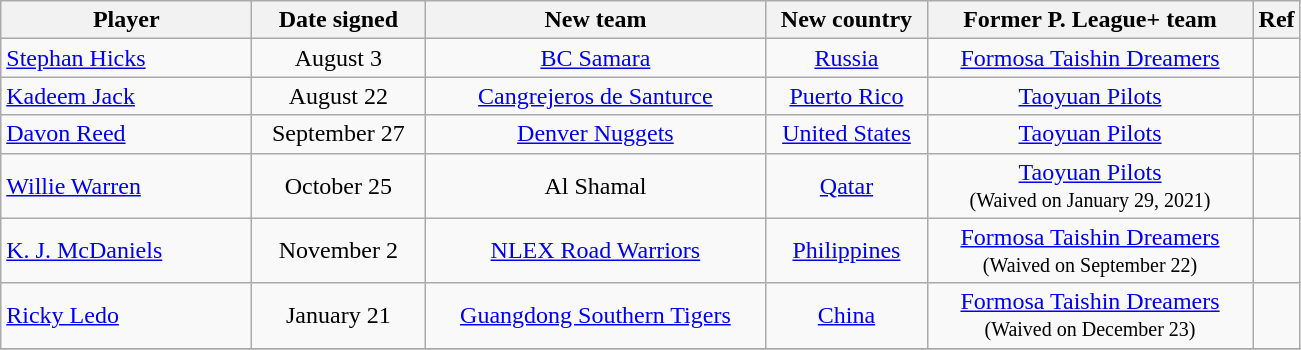<table class="wikitable sortable" style="text-align:left">
<tr>
<th style="width:160px">Player</th>
<th style="width:108px">Date signed</th>
<th style="width:220px">New team</th>
<th style="width:100px">New country</th>
<th style="width:210px">Former P. League+ team</th>
<th class="unsortable">Ref</th>
</tr>
<tr>
<td align="left"><a href='#'>Stephan Hicks</a></td>
<td align="center">August 3</td>
<td align="center"><a href='#'>BC Samara</a></td>
<td align="center"><a href='#'>Russia</a></td>
<td align="center"><a href='#'>Formosa Taishin Dreamers</a></td>
<td align="center"></td>
</tr>
<tr>
<td align="left"><a href='#'>Kadeem Jack</a></td>
<td align="center">August 22</td>
<td align="center"><a href='#'>Cangrejeros de Santurce</a></td>
<td align="center"><a href='#'>Puerto Rico</a></td>
<td align="center"><a href='#'>Taoyuan Pilots</a></td>
<td align="center"></td>
</tr>
<tr>
<td align="left"><a href='#'>Davon Reed</a></td>
<td align="center">September 27</td>
<td align="center"><a href='#'>Denver Nuggets</a></td>
<td align="center"><a href='#'>United States</a></td>
<td align="center"><a href='#'>Taoyuan Pilots</a></td>
<td align="center"></td>
</tr>
<tr>
<td align="left"><a href='#'>Willie Warren</a></td>
<td align="center">October 25</td>
<td align="center">Al Shamal</td>
<td align="center"><a href='#'>Qatar</a></td>
<td align="center"><a href='#'>Taoyuan Pilots</a><br><small>(Waived on January 29, 2021)</small></td>
<td align="center"></td>
</tr>
<tr>
<td align="left"><a href='#'>K. J. McDaniels</a></td>
<td align="center">November 2</td>
<td align="center"><a href='#'>NLEX Road Warriors</a></td>
<td align="center"><a href='#'>Philippines</a></td>
<td align="center"><a href='#'>Formosa Taishin Dreamers</a><br><small>(Waived on September 22)</small></td>
<td align="center"></td>
</tr>
<tr>
<td align="left"><a href='#'>Ricky Ledo</a></td>
<td align="center">January 21</td>
<td align="center"><a href='#'>Guangdong Southern Tigers</a></td>
<td align="center"><a href='#'>China</a></td>
<td align="center"><a href='#'>Formosa Taishin Dreamers</a><br><small>(Waived on December 23)</small></td>
<td align="center"></td>
</tr>
<tr>
</tr>
</table>
